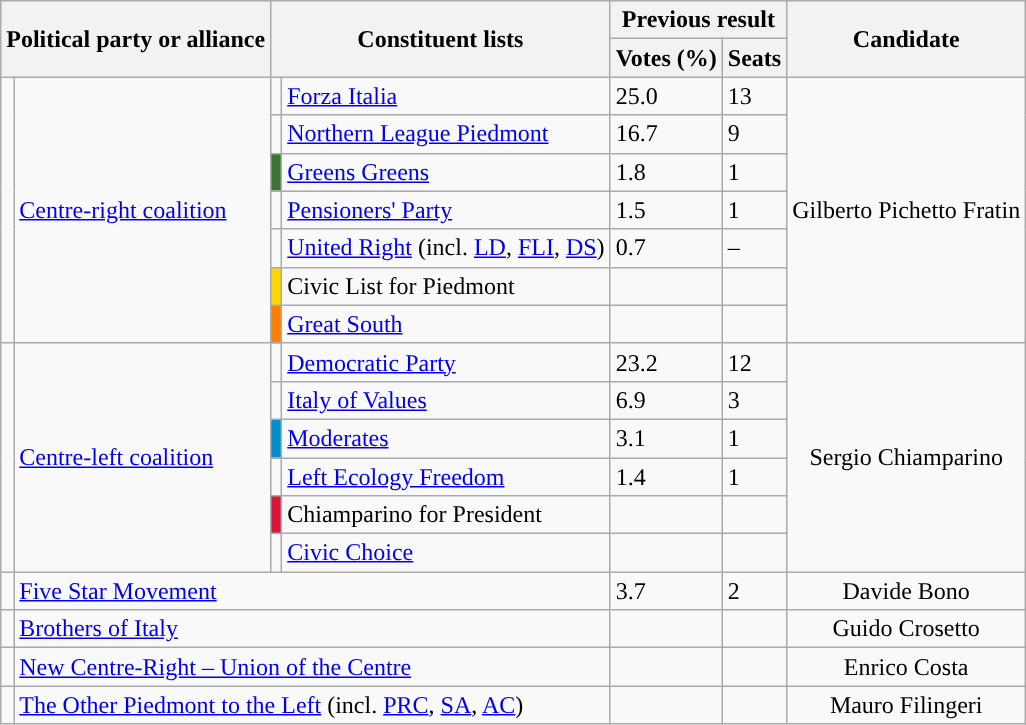<table class="wikitable" style="text-align:left">
<tr>
<th colspan=2 rowspan="2">Political party or alliance</th>
<th colspan=2 rowspan="2">Constituent lists</th>
<th colspan="2">Previous result</th>
<th rowspan="2">Candidate</th>
</tr>
<tr>
<th>Votes (%)</th>
<th>Seats</th>
</tr>
<tr>
<td rowspan="7" style="background:"></td>
<td rowspan=7><a href='#'>Centre-right coalition</a></td>
<td></td>
<td style="text-align:left;"><a href='#'>Forza Italia</a></td>
<td>25.0</td>
<td>13</td>
<td rowspan="7" style="text-align: center;">Gilberto Pichetto Fratin</td>
</tr>
<tr>
<td></td>
<td><a href='#'>Northern League Piedmont</a></td>
<td>16.7</td>
<td>9</td>
</tr>
<tr>
<td bgcolor="#3A7535"></td>
<td><a href='#'>Greens Greens</a></td>
<td>1.8</td>
<td>1</td>
</tr>
<tr>
<td></td>
<td><a href='#'>Pensioners' Party</a></td>
<td>1.5</td>
<td>1</td>
</tr>
<tr>
<td></td>
<td style="text-align:left;"><a href='#'>United Right</a> (incl. <a href='#'>LD</a>, <a href='#'>FLI</a>, <a href='#'>DS</a>)</td>
<td>0.7</td>
<td>–</td>
</tr>
<tr>
<td bgcolor="gold"></td>
<td>Civic List for Piedmont</td>
<td></td>
<td></td>
</tr>
<tr>
<td bgcolor="#FF7F00"></td>
<td style="text-align:left;"><a href='#'>Great South</a></td>
<td></td>
<td></td>
</tr>
<tr>
<td rowspan="6"></td>
<td rowspan="6"><a href='#'>Centre-left coalition</a></td>
<td></td>
<td style="text-align:left;"><a href='#'>Democratic Party</a></td>
<td>23.2</td>
<td>12</td>
<td rowspan="6" style="text-align: center;">Sergio Chiamparino</td>
</tr>
<tr>
<td></td>
<td><a href='#'>Italy of Values</a></td>
<td>6.9</td>
<td>3</td>
</tr>
<tr>
<td bgcolor="#008ECE"></td>
<td><a href='#'>Moderates</a></td>
<td>3.1</td>
<td>1</td>
</tr>
<tr>
<td></td>
<td><a href='#'>Left Ecology Freedom</a></td>
<td>1.4</td>
<td>1</td>
</tr>
<tr>
<td bgcolor="#DC143A"></td>
<td style="text-align:left;">Chiamparino for President</td>
<td></td>
<td></td>
</tr>
<tr>
<td></td>
<td><a href='#'>Civic Choice</a></td>
<td></td>
<td></td>
</tr>
<tr>
<td></td>
<td colspan="3"><a href='#'>Five Star Movement</a></td>
<td>3.7</td>
<td>2</td>
<td style="text-align: center;">Davide Bono</td>
</tr>
<tr>
<td></td>
<td colspan="3"><a href='#'>Brothers of Italy</a></td>
<td></td>
<td></td>
<td style="text-align: center;">Guido Crosetto</td>
</tr>
<tr>
<td></td>
<td colspan="3"><a href='#'>New Centre-Right – Union of the Centre</a></td>
<td></td>
<td></td>
<td style="text-align: center;">Enrico Costa</td>
</tr>
<tr>
<td></td>
<td colspan="3"><a href='#'>The Other Piedmont to the Left</a> (incl. <a href='#'>PRC</a>, <a href='#'>SA</a>, <a href='#'>AC</a>)</td>
<td></td>
<td></td>
<td style="text-align: center;">Mauro Filingeri</td>
</tr>
</table>
